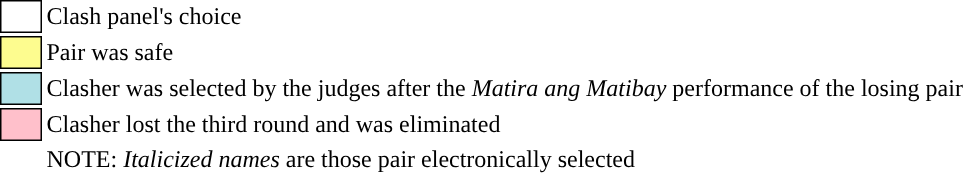<table class="toccolours" style="white-space: nowrap;">
<tr>
<td style="background:white; border: 1px solid black;"> <strong></strong> </td>
<td>Clash panel's choice</td>
</tr>
<tr>
<td style="background:#fdfc8f; border: 1px solid black">    </td>
<td>Pair was safe</td>
</tr>
<tr>
<td style="background:#b0e0e6; border:1px solid black;">      </td>
<td>Clasher was selected by the judges after the <em>Matira ang Matibay</em> performance of the losing pair</td>
</tr>
<tr>
<td style="background:pink; border:1px solid black;">      </td>
<td>Clasher lost the third round and was eliminated</td>
</tr>
<tr>
<td style="background:none; border: 0px solid black">    </td>
<td>NOTE: <em>Italicized names</em> are those pair electronically selected</td>
</tr>
</table>
